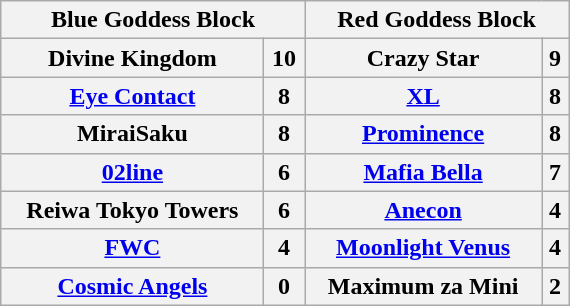<table class="wikitable" style="text-align:center; margin: 1em auto 1em auto" width="30%">
<tr>
<th colspan="2">Blue Goddess Block</th>
<th colspan="2">Red Goddess Block</th>
</tr>
<tr>
<th>Divine Kingdom<br></th>
<th>10</th>
<th>Crazy Star<br></th>
<th>9</th>
</tr>
<tr>
<th><a href='#'>Eye Contact</a><br></th>
<th>8</th>
<th><a href='#'>XL</a><br></th>
<th>8</th>
</tr>
<tr>
<th>MiraiSaku<br></th>
<th>8</th>
<th><a href='#'>Prominence</a><br></th>
<th>8</th>
</tr>
<tr>
<th><a href='#'>02line</a><br></th>
<th>6</th>
<th><a href='#'>Mafia Bella</a><br></th>
<th>7</th>
</tr>
<tr>
<th>Reiwa Tokyo Towers<br></th>
<th>6</th>
<th><a href='#'>Anecon</a><br></th>
<th>4</th>
</tr>
<tr>
<th><a href='#'>FWC</a><br></th>
<th>4</th>
<th><a href='#'>Moonlight Venus</a><br></th>
<th>4</th>
</tr>
<tr>
<th><a href='#'>Cosmic Angels</a><br></th>
<th>0</th>
<th>Maximum za Mini<br></th>
<th>2</th>
</tr>
</table>
